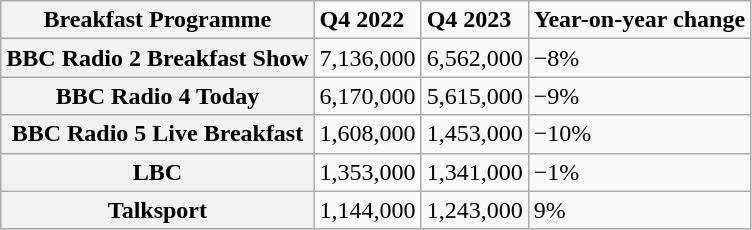<table class="wikitable">
<tr>
<th>Breakfast Programme</th>
<td><strong>Q4 2022</strong></td>
<td><strong>Q4 2023</strong></td>
<td><strong>Year-on-year change</strong></td>
</tr>
<tr>
<th colspan="1">BBC Radio 2 Breakfast Show</th>
<td colspan="1">7,136,000</td>
<td colspan="1">6,562,000</td>
<td colspan="1">−8%</td>
</tr>
<tr>
<th colspan="1">BBC Radio 4 Today</th>
<td colspan="1">6,170,000</td>
<td colspan="1">5,615,000</td>
<td colspan="1">−9%</td>
</tr>
<tr>
<th colspan="1">BBC Radio 5 Live Breakfast</th>
<td colspan="1">1,608,000</td>
<td colspan="1">1,453,000</td>
<td colspan="1">−10%</td>
</tr>
<tr>
<th colspan="1">LBC</th>
<td colspan="1">1,353,000</td>
<td colspan="1">1,341,000</td>
<td colspan="1">−1%</td>
</tr>
<tr>
<th colspan="1">Talksport</th>
<td colspan="1">1,144,000</td>
<td colspan="1">1,243,000</td>
<td colspan="1">9%</td>
</tr>
</table>
